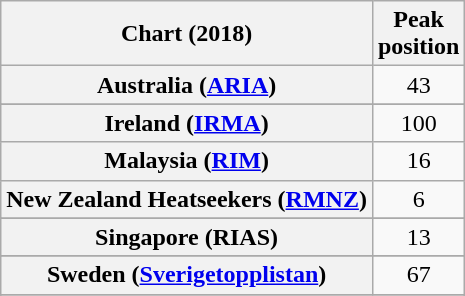<table class="wikitable sortable plainrowheaders" style="text-align:center">
<tr>
<th scope="col">Chart (2018)</th>
<th scope="col">Peak<br> position</th>
</tr>
<tr>
<th scope="row">Australia (<a href='#'>ARIA</a>)</th>
<td>43</td>
</tr>
<tr>
</tr>
<tr>
</tr>
<tr>
</tr>
<tr>
</tr>
<tr>
</tr>
<tr>
<th scope="row">Ireland (<a href='#'>IRMA</a>)</th>
<td>100</td>
</tr>
<tr>
<th scope="row">Malaysia (<a href='#'>RIM</a>)</th>
<td>16</td>
</tr>
<tr>
<th scope="row">New Zealand Heatseekers (<a href='#'>RMNZ</a>)</th>
<td>6</td>
</tr>
<tr>
</tr>
<tr>
<th scope="row">Singapore (RIAS)</th>
<td>13</td>
</tr>
<tr>
</tr>
<tr>
<th scope="row">Sweden (<a href='#'>Sverigetopplistan</a>)</th>
<td>67</td>
</tr>
<tr>
</tr>
<tr>
</tr>
<tr>
</tr>
<tr>
</tr>
</table>
